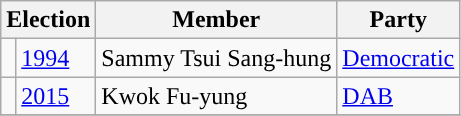<table class="wikitable">
<tr>
<th colspan="2">Election</th>
<th>Member</th>
<th>Party</th>
</tr>
<tr>
<td style="background-color: "></td>
<td><a href='#'>1994</a></td>
<td>Sammy Tsui Sang-hung</td>
<td><a href='#'>Democratic</a></td>
</tr>
<tr>
<td style="background-color: "></td>
<td><a href='#'>2015</a></td>
<td>Kwok Fu-yung</td>
<td><a href='#'>DAB</a></td>
</tr>
<tr>
</tr>
</table>
